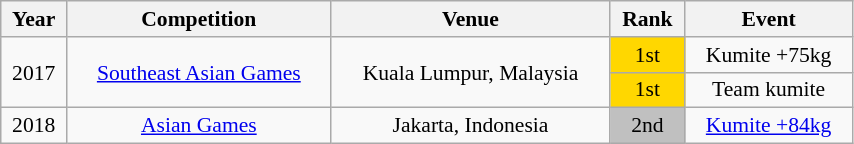<table class="wikitable sortable" width=45% style="font-size:90%; text-align:center;">
<tr>
<th>Year</th>
<th>Competition</th>
<th>Venue</th>
<th>Rank</th>
<th>Event</th>
</tr>
<tr>
<td rowspan=2>2017</td>
<td rowspan=2><a href='#'>Southeast Asian Games</a></td>
<td rowspan=2>Kuala Lumpur, Malaysia</td>
<td bgcolor="gold">1st</td>
<td>Kumite +75kg</td>
</tr>
<tr>
<td bgcolor="gold">1st</td>
<td>Team kumite</td>
</tr>
<tr>
<td>2018</td>
<td><a href='#'>Asian Games</a></td>
<td>Jakarta, Indonesia</td>
<td bgcolor="silver">2nd</td>
<td><a href='#'>Kumite +84kg</a></td>
</tr>
</table>
